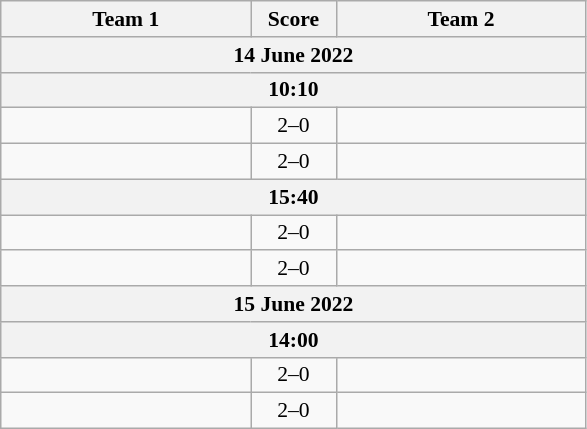<table class="wikitable" style="text-align: center; font-size:90% ">
<tr>
<th align="right" width="160">Team 1</th>
<th width="50">Score</th>
<th align="left" width="160">Team 2</th>
</tr>
<tr>
<th colspan=3>14 June 2022</th>
</tr>
<tr>
<th colspan=3>10:10</th>
</tr>
<tr>
<td align=right></td>
<td align=center>2–0</td>
<td align=left></td>
</tr>
<tr>
<td align=right></td>
<td align=center>2–0</td>
<td align=left></td>
</tr>
<tr>
<th colspan=3>15:40</th>
</tr>
<tr>
<td align=right></td>
<td align=center>2–0</td>
<td align=left></td>
</tr>
<tr>
<td align=right></td>
<td align=center>2–0</td>
<td align=left></td>
</tr>
<tr>
<th colspan=3>15 June 2022</th>
</tr>
<tr>
<th colspan=3>14:00</th>
</tr>
<tr>
<td align=right></td>
<td align=center>2–0</td>
<td align=left></td>
</tr>
<tr>
<td align=right></td>
<td align=center>2–0</td>
<td align=left></td>
</tr>
</table>
